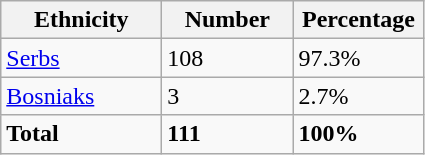<table class="wikitable">
<tr>
<th width="100px">Ethnicity</th>
<th width="80px">Number</th>
<th width="80px">Percentage</th>
</tr>
<tr>
<td><a href='#'>Serbs</a></td>
<td>108</td>
<td>97.3%</td>
</tr>
<tr>
<td><a href='#'>Bosniaks</a></td>
<td>3</td>
<td>2.7%</td>
</tr>
<tr>
<td><strong>Total</strong></td>
<td><strong>111</strong></td>
<td><strong>100%</strong></td>
</tr>
</table>
